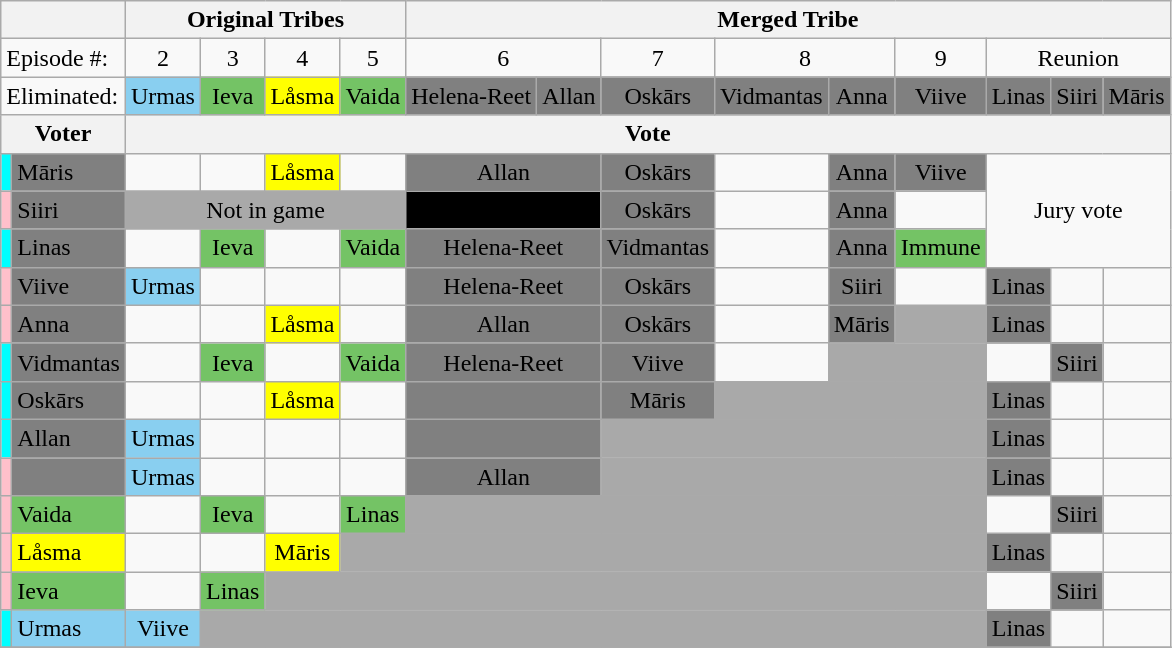<table class="wikitable" style="text-align:center">
<tr>
<th colspan=2></th>
<th colspan=4>Original Tribes</th>
<th colspan=10>Merged Tribe</th>
</tr>
<tr>
<td colspan=2 align="left">Episode #:</td>
<td>2</td>
<td>3</td>
<td>4</td>
<td>5</td>
<td colspan=2>6</td>
<td>7</td>
<td colspan=2>8</td>
<td>9</td>
<td colspan=3>Reunion</td>
</tr>
<tr>
<td colspan=2 rowspan=1 align="left">Eliminated:</td>
<td rowspan=1 bgcolor="#89CFF0">Urmas<br></td>
<td rowspan=1 bgcolor="#74C365">Ieva<br></td>
<td rowspan=1 bgcolor="yellow">Låsma<br></td>
<td rowspan=1 bgcolor="#74C365">Vaida<br></td>
<td rowspan=1 bgcolor="gray">Helena-Reet<br></td>
<td rowspan=1 bgcolor="gray">Allan<br></td>
<td rowspan=1 bgcolor="gray">Oskārs<br></td>
<td rowspan=1 bgcolor="gray">Vidmantas<br></td>
<td rowspan=1 bgcolor="gray">Anna<br></td>
<td rowspan=1 bgcolor="gray">Viive<br></td>
<td rowspan=1 bgcolor="gray">Linas<br></td>
<td rowspan=1 bgcolor="gray">Siiri<br></td>
<td rowspan=1 bgcolor="gray">Māris<br></td>
</tr>
<tr>
<th colspan=2>Voter</th>
<th colspan=13>Vote</th>
</tr>
<tr>
<td style="background:cyan"></td>
<td align="left" bgcolor="gray">Māris</td>
<td></td>
<td></td>
<td bgcolor="yellow">Låsma</td>
<td></td>
<td colspan=2 bgcolor="gray">Allan</td>
<td bgcolor="gray">Oskārs</td>
<td></td>
<td bgcolor="gray">Anna</td>
<td bgcolor="gray">Viive</td>
<td rowspan=3 colspan=3>Jury vote</td>
</tr>
<tr>
<td style="background:pink"></td>
<td align="left" bgcolor="gray">Siiri</td>
<td bgcolor="darkgray" colspan=4>Not in game</td>
<td colspan=2 bgcolor="black"></td>
<td bgcolor="gray">Oskārs</td>
<td></td>
<td bgcolor="gray">Anna</td>
<td></td>
</tr>
<tr>
<td style="background:cyan"></td>
<td align="left" bgcolor="gray">Linas</td>
<td></td>
<td bgcolor="#74C365">Ieva</td>
<td></td>
<td bgcolor="#74C365">Vaida</td>
<td colspan=2 bgcolor="gray">Helena-Reet</td>
<td bgcolor="gray">Vidmantas</td>
<td></td>
<td bgcolor="gray">Anna</td>
<td bgcolor="#74C365">Immune</td>
</tr>
<tr>
<td style="background:pink"></td>
<td align="left" bgcolor="gray">Viive</td>
<td bgcolor="#89CFF0">Urmas</td>
<td></td>
<td></td>
<td></td>
<td colspan=2 bgcolor="gray">Helena-Reet</td>
<td bgcolor="gray">Oskārs</td>
<td></td>
<td bgcolor="gray">Siiri</td>
<td></td>
<td bgcolor="gray">Linas</td>
<td></td>
<td></td>
</tr>
<tr>
<td style="background:pink"></td>
<td align="left" bgcolor="gray">Anna</td>
<td></td>
<td></td>
<td bgcolor="yellow">Låsma</td>
<td></td>
<td colspan=2 bgcolor="gray">Allan</td>
<td bgcolor="gray">Oskārs</td>
<td></td>
<td bgcolor="gray">Māris</td>
<td bgcolor="darkgray" colspan=1></td>
<td bgcolor="gray">Linas</td>
<td></td>
<td></td>
</tr>
<tr>
<td style="background:cyan"></td>
<td align="left" bgcolor="gray">Vidmantas</td>
<td></td>
<td bgcolor="#74C365">Ieva</td>
<td></td>
<td bgcolor="#74C365">Vaida</td>
<td colspan=2 bgcolor="gray">Helena-Reet</td>
<td bgcolor="gray">Viive</td>
<td></td>
<td bgcolor="darkgray" colspan=2></td>
<td></td>
<td bgcolor="gray">Siiri</td>
<td></td>
</tr>
<tr>
<td style="background:cyan"></td>
<td align="left" bgcolor="gray">Oskārs</td>
<td></td>
<td></td>
<td bgcolor="yellow">Låsma</td>
<td></td>
<td colspan=2 bgcolor="gray"></td>
<td bgcolor="gray">Māris</td>
<td bgcolor="darkgray" colspan=3></td>
<td bgcolor="gray">Linas</td>
<td></td>
<td></td>
</tr>
<tr>
<td style="background:cyan"></td>
<td align="left" bgcolor="gray">Allan</td>
<td bgcolor="#89CFF0">Urmas</td>
<td></td>
<td></td>
<td></td>
<td colspan=2 bgcolor="gray"></td>
<td bgcolor="darkgray" colspan=4></td>
<td bgcolor="gray">Linas</td>
<td></td>
<td></td>
</tr>
<tr>
<td style="background:pink"></td>
<td align="left" bgcolor="gray"></td>
<td bgcolor="#89CFF0">Urmas</td>
<td></td>
<td></td>
<td></td>
<td colspan=2 bgcolor="gray">Allan</td>
<td bgcolor="darkgray" colspan=4></td>
<td bgcolor="gray">Linas</td>
<td></td>
<td></td>
</tr>
<tr>
<td style="background:pink"></td>
<td align="left" bgcolor="#74C365">Vaida</td>
<td></td>
<td bgcolor="#74C365">Ieva</td>
<td></td>
<td bgcolor="#74C365">Linas</td>
<td bgcolor="darkgray" colspan=6></td>
<td></td>
<td bgcolor="gray">Siiri</td>
<td></td>
</tr>
<tr>
<td style="background:pink"></td>
<td align="left" bgcolor="yellow">Låsma</td>
<td></td>
<td></td>
<td bgcolor="yellow">Māris</td>
<td bgcolor="darkgray" colspan=7></td>
<td bgcolor="gray">Linas</td>
<td></td>
<td></td>
</tr>
<tr>
<td style="background:pink"></td>
<td align="left" bgcolor="#74C365">Ieva</td>
<td></td>
<td bgcolor="#74C365">Linas</td>
<td bgcolor="darkgray" colspan=8></td>
<td></td>
<td bgcolor="gray">Siiri</td>
<td></td>
</tr>
<tr>
<td style="background:cyan"></td>
<td align="left" bgcolor="#89CFF0">Urmas</td>
<td bgcolor="#89CFF0">Viive</td>
<td bgcolor="darkgray" colspan=9></td>
<td bgcolor="gray">Linas</td>
<td></td>
<td></td>
</tr>
<tr>
</tr>
</table>
